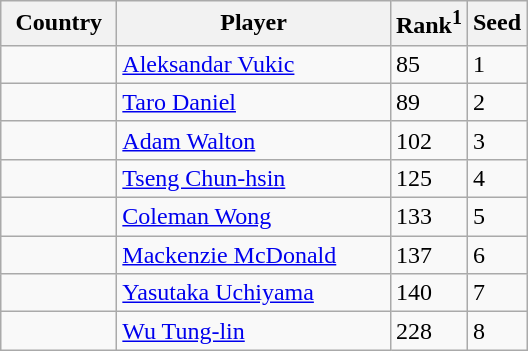<table class="sortable wikitable">
<tr>
<th width="70">Country</th>
<th width="175">Player</th>
<th>Rank<sup>1</sup></th>
<th>Seed</th>
</tr>
<tr>
<td></td>
<td><a href='#'>Aleksandar Vukic</a></td>
<td>85</td>
<td>1</td>
</tr>
<tr>
<td></td>
<td><a href='#'>Taro Daniel</a></td>
<td>89</td>
<td>2</td>
</tr>
<tr>
<td></td>
<td><a href='#'>Adam Walton</a></td>
<td>102</td>
<td>3</td>
</tr>
<tr>
<td></td>
<td><a href='#'>Tseng Chun-hsin</a></td>
<td>125</td>
<td>4</td>
</tr>
<tr>
<td></td>
<td><a href='#'>Coleman Wong</a></td>
<td>133</td>
<td>5</td>
</tr>
<tr>
<td></td>
<td><a href='#'>Mackenzie McDonald</a></td>
<td>137</td>
<td>6</td>
</tr>
<tr>
<td></td>
<td><a href='#'>Yasutaka Uchiyama</a></td>
<td>140</td>
<td>7</td>
</tr>
<tr>
<td></td>
<td><a href='#'>Wu Tung-lin</a></td>
<td>228</td>
<td>8</td>
</tr>
</table>
